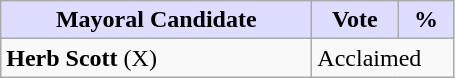<table class="wikitable">
<tr>
<th style="background:#ddf; width:200px;">Mayoral Candidate</th>
<th style="background:#ddf; width:50px;">Vote</th>
<th style="background:#ddf; width:30px;">%</th>
</tr>
<tr>
<td><strong>Herb Scott</strong> (X)</td>
<td colspan=2">Acclaimed</td>
</tr>
</table>
